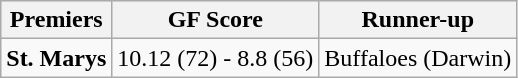<table class="wikitable" style="text-align:left;">
<tr style="background:#efefef;">
<th>Premiers</th>
<th>GF Score</th>
<th>Runner-up</th>
</tr>
<tr>
<td><strong>St. Marys</strong></td>
<td>10.12 (72) - 8.8 (56)</td>
<td>Buffaloes (Darwin)</td>
</tr>
</table>
